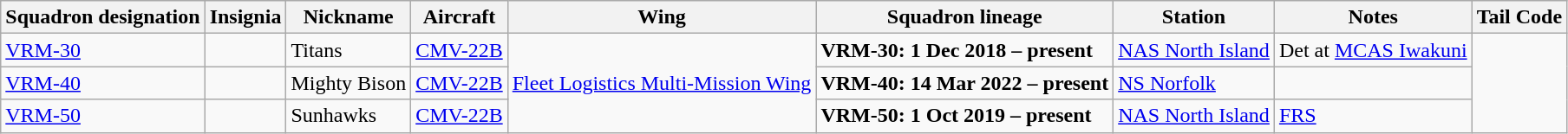<table class="wikitable">
<tr>
<th>Squadron designation</th>
<th>Insignia</th>
<th>Nickname</th>
<th>Aircraft</th>
<th>Wing</th>
<th>Squadron lineage</th>
<th>Station</th>
<th>Notes</th>
<th>Tail Code</th>
</tr>
<tr>
<td><a href='#'>VRM-30</a></td>
<td></td>
<td>Titans</td>
<td style="white-space: nowrap;"><a href='#'>CMV-22B</a></td>
<td rowspan="3" style="white-space: nowrap;"><a href='#'>Fleet Logistics Multi-Mission Wing</a></td>
<td><strong>VRM-30: 1 Dec 2018 – present</strong></td>
<td><a href='#'>NAS North Island</a></td>
<td>Det at <a href='#'>MCAS Iwakuni</a></td>
<td rowspan="3"></td>
</tr>
<tr>
<td><a href='#'>VRM-40</a></td>
<td></td>
<td>Mighty Bison</td>
<td><a href='#'>CMV-22B</a></td>
<td><strong>VRM-40: 14 Mar 2022 – present</strong></td>
<td><a href='#'>NS Norfolk</a></td>
<td></td>
</tr>
<tr>
<td><a href='#'>VRM-50</a></td>
<td></td>
<td>Sunhawks</td>
<td><a href='#'>CMV-22B</a></td>
<td style="white-space: nowrap;"><strong>VRM-50: 1 Oct 2019 – present</strong></td>
<td><a href='#'>NAS North Island</a></td>
<td><a href='#'>FRS</a></td>
</tr>
</table>
